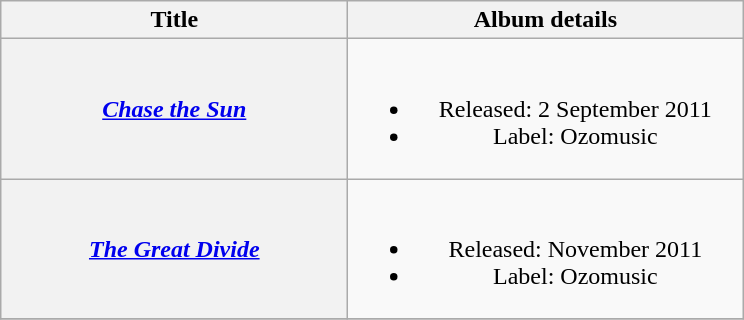<table class="wikitable plainrowheaders" style="text-align:center;" border="1">
<tr>
<th scope="col" style="width:14em;">Title</th>
<th scope="col" style="width:16em;">Album details</th>
</tr>
<tr>
<th scope="row"><em><a href='#'>Chase the Sun</a></em></th>
<td><br><ul><li>Released: 2 September 2011</li><li>Label: Ozomusic</li></ul></td>
</tr>
<tr>
<th scope="row"><em><a href='#'>The Great Divide</a></em></th>
<td><br><ul><li>Released: November 2011</li><li>Label: Ozomusic</li></ul></td>
</tr>
<tr>
</tr>
</table>
